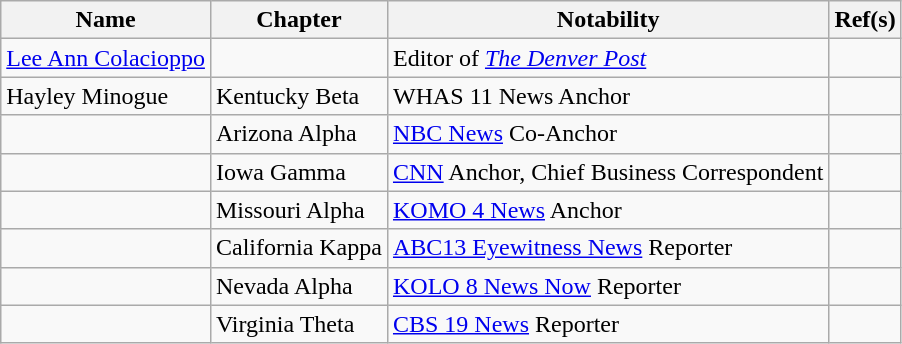<table class="wikitable sortable">
<tr valign="top">
<th>Name</th>
<th>Chapter</th>
<th class="unsortable">Notability</th>
<th class="unsortable">Ref(s)</th>
</tr>
<tr>
<td><a href='#'>Lee Ann Colacioppo</a></td>
<td></td>
<td>Editor of <em><a href='#'>The Denver Post</a></em></td>
<td></td>
</tr>
<tr valign="top">
<td>Hayley Minogue</td>
<td>Kentucky Beta</td>
<td>WHAS 11 News Anchor</td>
<td></td>
</tr>
<tr>
<td></td>
<td>Arizona Alpha</td>
<td><a href='#'>NBC News</a> Co-Anchor</td>
<td></td>
</tr>
<tr>
<td></td>
<td>Iowa Gamma</td>
<td><a href='#'>CNN</a> Anchor, Chief Business Correspondent</td>
<td></td>
</tr>
<tr>
<td></td>
<td>Missouri Alpha</td>
<td><a href='#'>KOMO 4 News</a> Anchor</td>
<td></td>
</tr>
<tr>
<td></td>
<td>California Kappa</td>
<td><a href='#'>ABC13 Eyewitness News</a> Reporter</td>
<td></td>
</tr>
<tr>
<td></td>
<td>Nevada Alpha</td>
<td><a href='#'>KOLO 8 News Now</a> Reporter</td>
<td></td>
</tr>
<tr>
<td></td>
<td>Virginia Theta</td>
<td><a href='#'>CBS 19 News</a> Reporter</td>
<td></td>
</tr>
</table>
